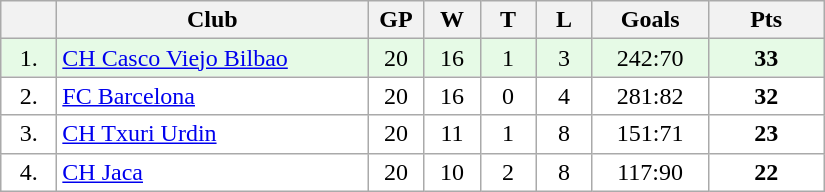<table class="wikitable">
<tr>
<th width="30"></th>
<th width="200">Club</th>
<th width="30">GP</th>
<th width="30">W</th>
<th width="30">T</th>
<th width="30">L</th>
<th width="70">Goals</th>
<th width="70">Pts</th>
</tr>
<tr bgcolor="#e6fae6" align="center">
<td>1.</td>
<td align="left"><a href='#'>CH Casco Viejo Bilbao</a></td>
<td>20</td>
<td>16</td>
<td>1</td>
<td>3</td>
<td>242:70</td>
<td><strong>33</strong></td>
</tr>
<tr bgcolor="#FFFFFF" align="center">
<td>2.</td>
<td align="left"><a href='#'>FC Barcelona</a></td>
<td>20</td>
<td>16</td>
<td>0</td>
<td>4</td>
<td>281:82</td>
<td><strong>32</strong></td>
</tr>
<tr bgcolor="#FFFFFF" align="center">
<td>3.</td>
<td align="left"><a href='#'>CH Txuri Urdin</a></td>
<td>20</td>
<td>11</td>
<td>1</td>
<td>8</td>
<td>151:71</td>
<td><strong>23</strong></td>
</tr>
<tr bgcolor="#FFFFFF" align="center">
<td>4.</td>
<td align="left"><a href='#'>CH Jaca</a></td>
<td>20</td>
<td>10</td>
<td>2</td>
<td>8</td>
<td>117:90</td>
<td><strong>22</strong></td>
</tr>
</table>
